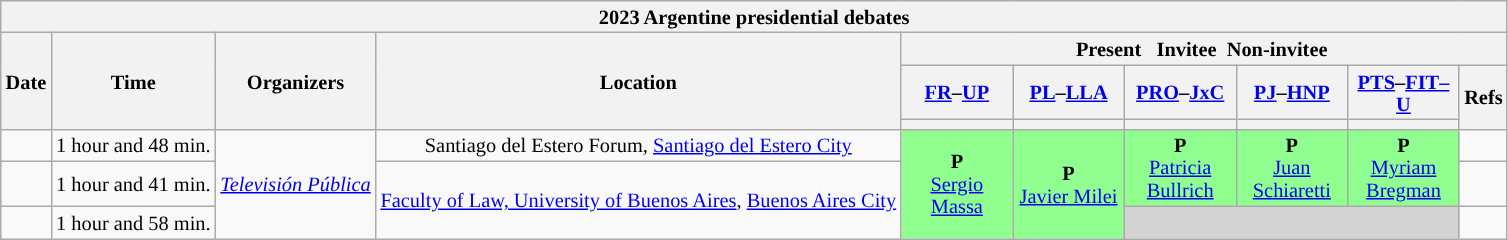<table class="wikitable" style="font-size:85%; line-height:15px; text-align:center;">
<tr>
<th colspan="10">2023 Argentine presidential debates</th>
</tr>
<tr>
<th rowspan="3">Date</th>
<th rowspan="3">Time</th>
<th rowspan="3">Organizers</th>
<th rowspan="3">Location</th>
<th colspan="6"> Present    Invitee  Non-invitee </th>
</tr>
<tr>
<th scope="col" style="width:5em;"><a href='#'>FR</a>–<a href='#'>UP</a></th>
<th scope="col" style="width:5em;"><a href='#'>PL</a>–<a href='#'>LLA</a></th>
<th scope="col" style="width:5em;"><a href='#'>PRO</a>–<a href='#'>JxC</a></th>
<th scope="col" style="width:5em;"><a href='#'>PJ</a>–<a href='#'>HNP</a></th>
<th scope="col" style="width:5em;"><a href='#'>PTS</a>–<a href='#'>FIT–U</a></th>
<th rowspan="2">Refs</th>
</tr>
<tr>
<th style="background:"></th>
<th style="background:"></th>
<th style="background:"></th>
<th style="background:"></th>
<th style="background:"></th>
</tr>
<tr>
<td></td>
<td>1 hour and 48 min.</td>
<td rowspan="3"><em><a href='#'>Televisión Pública</a></em></td>
<td>Santiago del Estero Forum, <a href='#'>Santiago del Estero City</a></td>
<td rowspan="3" style="background:#90FF90"><strong>P</strong><br><a href='#'>Sergio Massa</a></td>
<td rowspan="3" style="background:#90FF90"><strong>P</strong><br><a href='#'>Javier Milei</a></td>
<td rowspan="2" style="background:#90FF90"><strong>P</strong><br><a href='#'>Patricia Bullrich</a></td>
<td rowspan="2" style="background:#90FF90"><strong>P</strong><br><a href='#'>Juan Schiaretti</a></td>
<td rowspan="2" style="background:#90FF90"><strong>P</strong><br><a href='#'>Myriam Bregman</a></td>
<td></td>
</tr>
<tr>
<td></td>
<td>1 hour and 41 min.</td>
<td rowspan="2"><a href='#'>Faculty of Law, University of Buenos Aires</a>, <a href='#'>Buenos Aires City</a></td>
<td></td>
</tr>
<tr>
<td></td>
<td>1 hour and 58 min.</td>
<td colspan="3" style="background:lightgrey;"> </td>
<td></td>
</tr>
</table>
